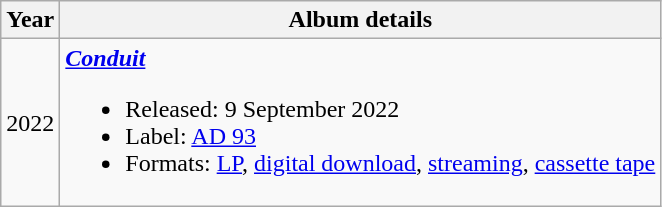<table class="wikitable" style="text-align:center;">
<tr>
<th>Year</th>
<th>Album details</th>
</tr>
<tr>
<td rowspan="1">2022</td>
<td align="left"><strong><em><a href='#'>Conduit</a></em></strong><br><ul><li>Released: 9 September 2022</li><li>Label: <a href='#'>AD 93</a></li><li>Formats: <a href='#'>LP</a>, <a href='#'>digital download</a>, <a href='#'>streaming</a>, <a href='#'>cassette tape</a></li></ul></td>
</tr>
</table>
